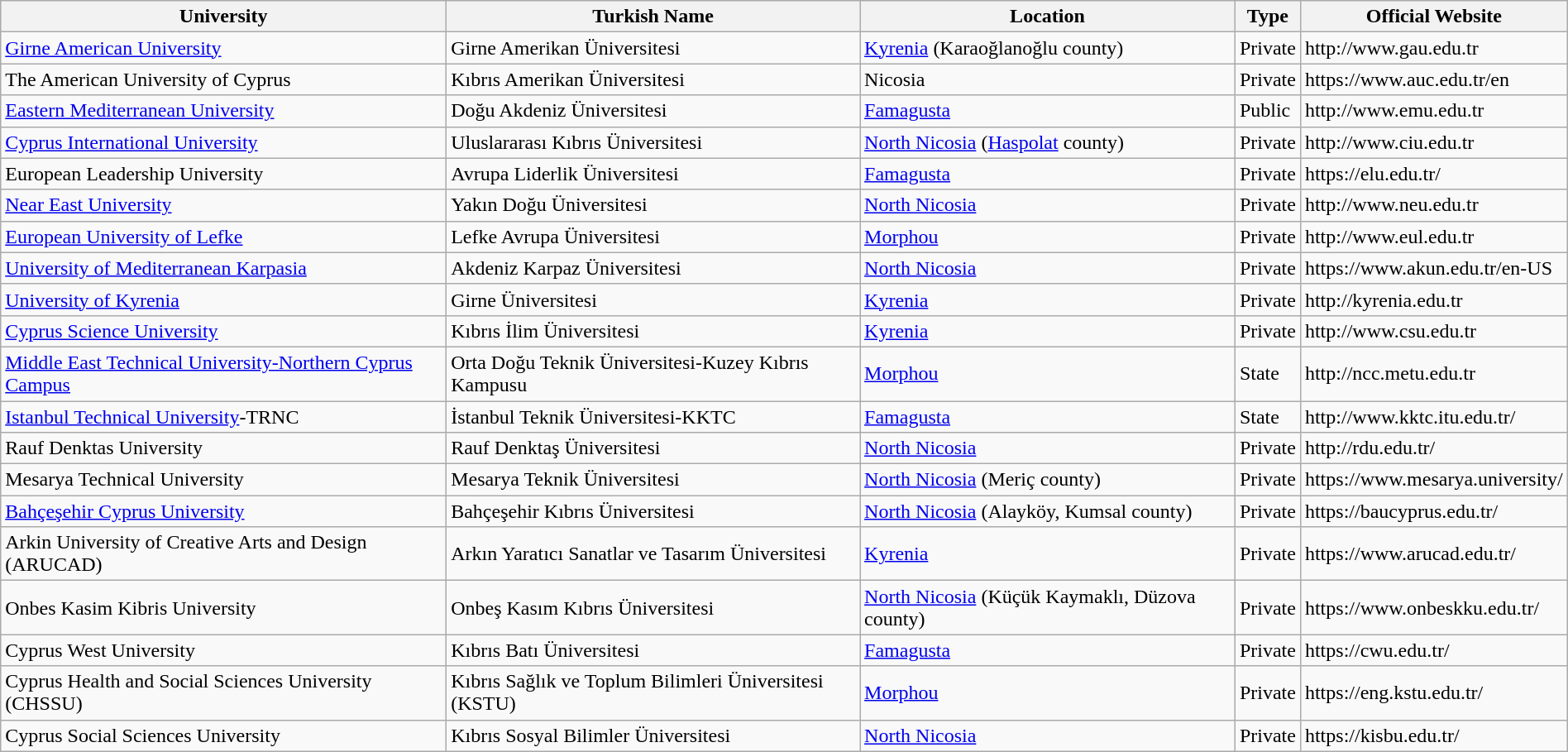<table class="wikitable sortable" style="width:100%; margin:auto;">
<tr>
<th>University</th>
<th>Turkish Name</th>
<th>Location</th>
<th>Type</th>
<th>Official Website</th>
</tr>
<tr>
<td><a href='#'>Girne American University</a></td>
<td>Girne Amerikan Üniversitesi</td>
<td><a href='#'>Kyrenia</a> (Karaoğlanoğlu county)</td>
<td>Private</td>
<td>http://www.gau.edu.tr</td>
</tr>
<tr>
<td>The American University of Cyprus</td>
<td>Kıbrıs Amerikan Üniversitesi</td>
<td>Nicosia</td>
<td>Private</td>
<td>https://www.auc.edu.tr/en</td>
</tr>
<tr>
<td><a href='#'>Eastern Mediterranean University</a></td>
<td>Doğu Akdeniz Üniversitesi</td>
<td><a href='#'>Famagusta</a></td>
<td>Public</td>
<td>http://www.emu.edu.tr</td>
</tr>
<tr>
<td><a href='#'>Cyprus International University</a></td>
<td>Uluslararası Kıbrıs Üniversitesi</td>
<td><a href='#'>North Nicosia</a> (<a href='#'>Haspolat</a> county)</td>
<td>Private</td>
<td>http://www.ciu.edu.tr</td>
</tr>
<tr>
<td>European Leadership University</td>
<td>Avrupa Liderlik Üniversitesi</td>
<td><a href='#'>Famagusta</a></td>
<td>Private</td>
<td>https://elu.edu.tr/</td>
</tr>
<tr>
<td><a href='#'>Near East University</a></td>
<td>Yakın Doğu Üniversitesi</td>
<td><a href='#'>North Nicosia</a></td>
<td>Private</td>
<td>http://www.neu.edu.tr</td>
</tr>
<tr>
<td><a href='#'>European University of Lefke</a></td>
<td>Lefke Avrupa Üniversitesi</td>
<td><a href='#'>Morphou</a></td>
<td>Private</td>
<td>http://www.eul.edu.tr</td>
</tr>
<tr>
<td><a href='#'>University of Mediterranean Karpasia</a></td>
<td>Akdeniz Karpaz Üniversitesi</td>
<td><a href='#'>North Nicosia</a></td>
<td>Private</td>
<td>https://www.akun.edu.tr/en-US</td>
</tr>
<tr>
<td><a href='#'>University of Kyrenia</a></td>
<td>Girne Üniversitesi</td>
<td><a href='#'>Kyrenia</a></td>
<td>Private</td>
<td>http://kyrenia.edu.tr</td>
</tr>
<tr>
<td><a href='#'>Cyprus Science University</a></td>
<td>Kıbrıs İlim Üniversitesi</td>
<td><a href='#'>Kyrenia</a></td>
<td>Private</td>
<td>http://www.csu.edu.tr</td>
</tr>
<tr>
<td><a href='#'>Middle East Technical University-Northern Cyprus Campus</a></td>
<td>Orta Doğu Teknik Üniversitesi-Kuzey Kıbrıs Kampusu</td>
<td><a href='#'>Morphou</a></td>
<td>State</td>
<td>http://ncc.metu.edu.tr</td>
</tr>
<tr>
<td><a href='#'>Istanbul Technical University</a>-TRNC</td>
<td>İstanbul Teknik Üniversitesi-KKTC</td>
<td><a href='#'>Famagusta</a></td>
<td>State</td>
<td>http://www.kktc.itu.edu.tr/</td>
</tr>
<tr>
<td>Rauf Denktas University</td>
<td>Rauf Denktaş Üniversitesi</td>
<td><a href='#'>North Nicosia</a></td>
<td>Private</td>
<td>http://rdu.edu.tr/</td>
</tr>
<tr>
<td>Mesarya Technical University</td>
<td>Mesarya Teknik Üniversitesi</td>
<td><a href='#'>North Nicosia</a> (Meriç county)</td>
<td>Private</td>
<td>https://www.mesarya.university/</td>
</tr>
<tr>
<td><a href='#'>Bahçeşehir Cyprus University</a></td>
<td>Bahçeşehir Kıbrıs Üniversitesi</td>
<td><a href='#'>North Nicosia</a> (Alayköy, Kumsal county)</td>
<td>Private</td>
<td>https://baucyprus.edu.tr/</td>
</tr>
<tr>
<td>Arkin University of Creative Arts and Design (ARUCAD)</td>
<td>Arkın Yaratıcı Sanatlar ve Tasarım Üniversitesi</td>
<td><a href='#'>Kyrenia</a></td>
<td>Private</td>
<td>https://www.arucad.edu.tr/</td>
</tr>
<tr>
<td>Onbes Kasim Kibris University</td>
<td>Onbeş Kasım Kıbrıs Üniversitesi</td>
<td><a href='#'>North Nicosia</a> (Küçük Kaymaklı, Düzova county)</td>
<td>Private</td>
<td>https://www.onbeskku.edu.tr/</td>
</tr>
<tr>
<td>Cyprus West University</td>
<td>Kıbrıs Batı Üniversitesi</td>
<td><a href='#'>Famagusta</a></td>
<td>Private</td>
<td>https://cwu.edu.tr/</td>
</tr>
<tr>
<td>Cyprus Health and Social Sciences University (CHSSU)</td>
<td>Kıbrıs Sağlık ve Toplum Bilimleri Üniversitesi (KSTU)</td>
<td><a href='#'>Morphou</a></td>
<td>Private</td>
<td>https://eng.kstu.edu.tr/ </td>
</tr>
<tr>
<td>Cyprus Social Sciences University</td>
<td>Kıbrıs Sosyal Bilimler Üniversitesi</td>
<td><a href='#'>North Nicosia</a></td>
<td>Private</td>
<td>https://kisbu.edu.tr/ </td>
</tr>
</table>
